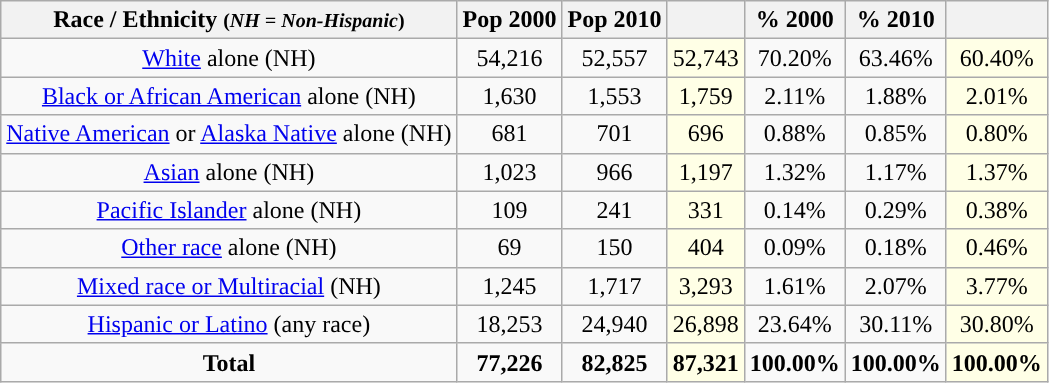<table class="wikitable" style="text-align:center;">
<tr>
<th>Race / Ethnicity <small>(<em>NH = Non-Hispanic</em>)</small></th>
<th>Pop 2000</th>
<th>Pop 2010</th>
<th></th>
<th>% 2000</th>
<th>% 2010</th>
<th></th>
</tr>
<tr>
<td><a href='#'>White</a> alone (NH)</td>
<td>54,216</td>
<td>52,557</td>
<td style='background: #ffffe6;'>52,743</td>
<td>70.20%</td>
<td>63.46%</td>
<td style='background: #ffffe6;'>60.40%</td>
</tr>
<tr>
<td><a href='#'>Black or African American</a> alone (NH)</td>
<td>1,630</td>
<td>1,553</td>
<td style='background: #ffffe6;'>1,759</td>
<td>2.11%</td>
<td>1.88%</td>
<td style='background: #ffffe6;'>2.01%</td>
</tr>
<tr>
<td><a href='#'>Native American</a> or <a href='#'>Alaska Native</a> alone (NH)</td>
<td>681</td>
<td>701</td>
<td style='background: #ffffe6;'>696</td>
<td>0.88%</td>
<td>0.85%</td>
<td style='background: #ffffe6;'>0.80%</td>
</tr>
<tr>
<td><a href='#'>Asian</a> alone (NH)</td>
<td>1,023</td>
<td>966</td>
<td style='background: #ffffe6;'>1,197</td>
<td>1.32%</td>
<td>1.17%</td>
<td style='background: #ffffe6;'>1.37%</td>
</tr>
<tr>
<td><a href='#'>Pacific Islander</a> alone (NH)</td>
<td>109</td>
<td>241</td>
<td style='background: #ffffe6;'>331</td>
<td>0.14%</td>
<td>0.29%</td>
<td style='background: #ffffe6;'>0.38%</td>
</tr>
<tr>
<td><a href='#'>Other race</a> alone (NH)</td>
<td>69</td>
<td>150</td>
<td style='background: #ffffe6;'>404</td>
<td>0.09%</td>
<td>0.18%</td>
<td style='background: #ffffe6;'>0.46%</td>
</tr>
<tr>
<td><a href='#'>Mixed race or Multiracial</a> (NH)</td>
<td>1,245</td>
<td>1,717</td>
<td style='background: #ffffe6;'>3,293</td>
<td>1.61%</td>
<td>2.07%</td>
<td style='background: #ffffe6;'>3.77%</td>
</tr>
<tr>
<td><a href='#'>Hispanic or Latino</a> (any race)</td>
<td>18,253</td>
<td>24,940</td>
<td style='background: #ffffe6;'>26,898</td>
<td>23.64%</td>
<td>30.11%</td>
<td style='background: #ffffe6;'>30.80%</td>
</tr>
<tr>
<td><strong>Total</strong></td>
<td><strong>77,226</strong></td>
<td><strong>82,825</strong></td>
<td style='background: #ffffe6;'><strong>87,321</strong></td>
<td><strong>100.00%</strong></td>
<td><strong>100.00%</strong></td>
<td style='background: #ffffe6;'><strong>100.00%</strong></td>
</tr>
</table>
